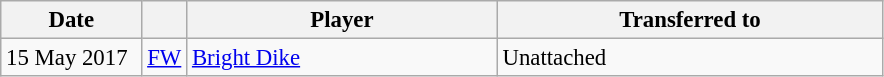<table class="wikitable plainrowheaders sortable" style="font-size:95%">
<tr>
<th scope="col" style="width:87px;"><strong>Date</strong></th>
<th></th>
<th scope="col" style="width:200px;"><strong>Player</strong></th>
<th scope="col" style="width:250px;"><strong>Transferred to</strong></th>
</tr>
<tr>
<td>15 May 2017</td>
<td><a href='#'>FW</a></td>
<td> <a href='#'>Bright Dike</a></td>
<td>Unattached</td>
</tr>
</table>
